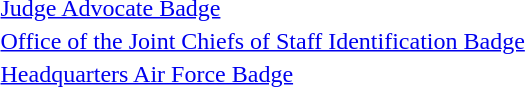<table>
<tr>
<td></td>
<td><a href='#'>Judge Advocate Badge</a></td>
</tr>
<tr>
<td></td>
<td><a href='#'>Office of the Joint Chiefs of Staff Identification Badge</a></td>
</tr>
<tr>
<td></td>
<td><a href='#'>Headquarters Air Force Badge</a></td>
</tr>
</table>
